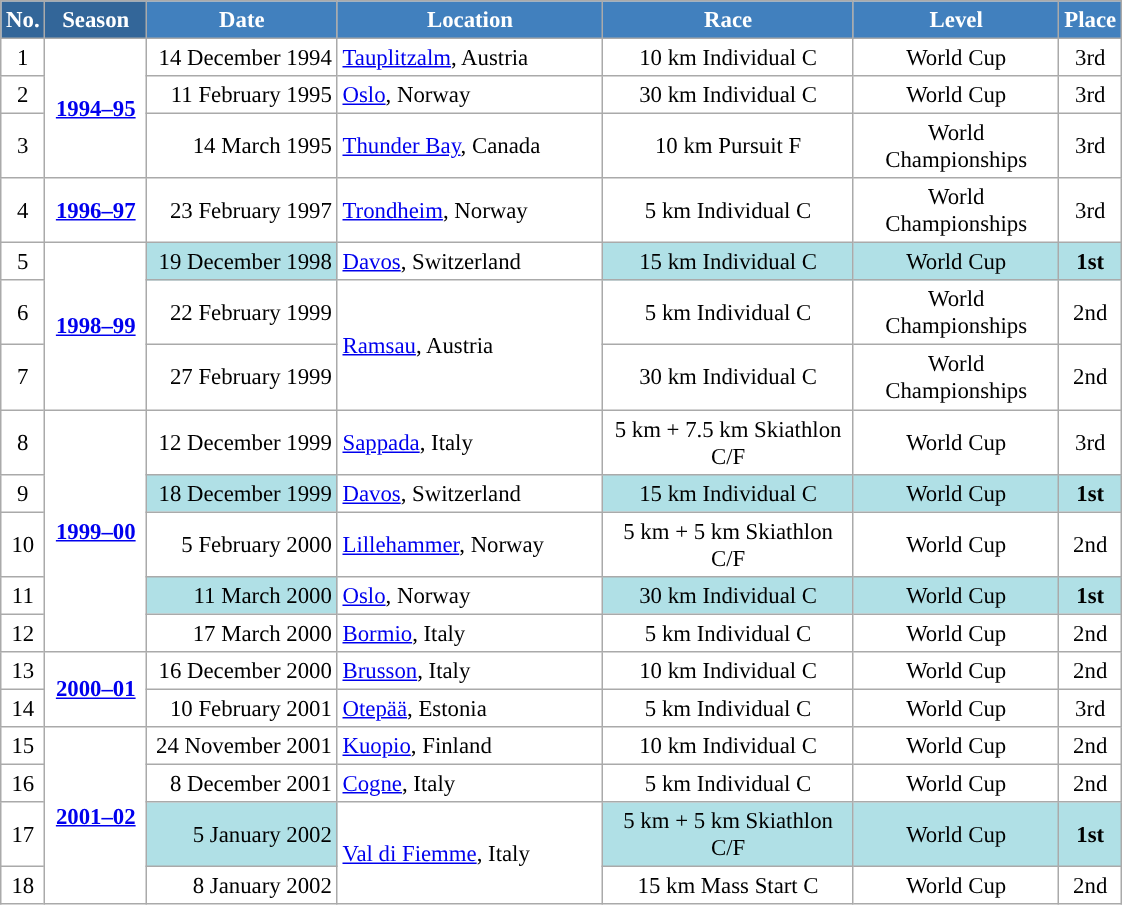<table class="wikitable sortable" style="font-size:95%; text-align:center; border:grey solid 1px; border-collapse:collapse; background:#ffffff;">
<tr style="background:#efefef;">
<th style="background-color:#369; color:white;">No.</th>
<th style="background-color:#369; color:white;">Season</th>
<th style="background-color:#4180be; color:white; width:120px;">Date</th>
<th style="background-color:#4180be; color:white; width:170px;">Location</th>
<th style="background-color:#4180be; color:white; width:160px;">Race</th>
<th style="background-color:#4180be; color:white; width:130px;">Level</th>
<th style="background-color:#4180be; color:white;">Place</th>
</tr>
<tr>
<td align=center>1</td>
<td rowspan=3 align=center><strong> <a href='#'>1994–95</a> </strong></td>
<td align=right>14 December 1994</td>
<td align=left> <a href='#'>Tauplitzalm</a>, Austria</td>
<td>10 km Individual C</td>
<td>World Cup</td>
<td>3rd</td>
</tr>
<tr>
<td align=center>2</td>
<td align=right>11 February 1995</td>
<td align=left> <a href='#'>Oslo</a>, Norway</td>
<td>30 km Individual C</td>
<td>World Cup</td>
<td>3rd</td>
</tr>
<tr>
<td align=center>3</td>
<td align=right>14 March 1995</td>
<td align=left> <a href='#'>Thunder Bay</a>, Canada</td>
<td>10 km Pursuit F</td>
<td>World Championships</td>
<td>3rd</td>
</tr>
<tr>
<td align=center>4</td>
<td rowspan=1 align=center><strong> <a href='#'>1996–97</a> </strong></td>
<td align=right>23 February 1997</td>
<td align=left> <a href='#'>Trondheim</a>, Norway</td>
<td>5 km Individual C</td>
<td>World Championships</td>
<td>3rd</td>
</tr>
<tr>
<td align=center>5</td>
<td rowspan=3 align=center><strong><a href='#'>1998–99</a></strong></td>
<td bgcolor="#BOEOE6" align=right>19 December 1998</td>
<td align=left> <a href='#'>Davos</a>, Switzerland</td>
<td bgcolor="#BOEOE6">15 km Individual C</td>
<td bgcolor="#BOEOE6">World Cup</td>
<td bgcolor="#BOEOE6"><strong>1st</strong></td>
</tr>
<tr>
<td align=center>6</td>
<td align=right>22 February 1999</td>
<td rowspan=2 align=left> <a href='#'>Ramsau</a>, Austria</td>
<td>5 km Individual C</td>
<td>World Championships</td>
<td>2nd</td>
</tr>
<tr>
<td align=center>7</td>
<td align=right>27 February 1999</td>
<td>30 km Individual C</td>
<td>World Championships</td>
<td>2nd</td>
</tr>
<tr>
<td align=center>8</td>
<td rowspan=5 align=center><strong> <a href='#'>1999–00</a> </strong></td>
<td align=right>12 December 1999</td>
<td align=left> <a href='#'>Sappada</a>, Italy</td>
<td>5 km + 7.5 km Skiathlon C/F</td>
<td>World Cup</td>
<td>3rd</td>
</tr>
<tr>
<td align=center>9</td>
<td bgcolor="#BOEOE6" align=right>18 December 1999</td>
<td align=left> <a href='#'>Davos</a>, Switzerland</td>
<td bgcolor="#BOEOE6">15 km Individual C</td>
<td bgcolor="#BOEOE6">World Cup</td>
<td bgcolor="#BOEOE6"><strong>1st</strong></td>
</tr>
<tr>
<td align=center>10</td>
<td align=right>5 February 2000</td>
<td align=left> <a href='#'>Lillehammer</a>, Norway</td>
<td>5 km + 5 km Skiathlon C/F</td>
<td>World Cup</td>
<td>2nd</td>
</tr>
<tr>
<td align=center>11</td>
<td bgcolor="#BOEOE6" align=right>11 March 2000</td>
<td align=left> <a href='#'>Oslo</a>, Norway</td>
<td bgcolor="#BOEOE6">30 km Individual C</td>
<td bgcolor="#BOEOE6">World Cup</td>
<td bgcolor="#BOEOE6"><strong>1st</strong></td>
</tr>
<tr>
<td align=center>12</td>
<td align=right>17 March 2000</td>
<td align=left> <a href='#'>Bormio</a>, Italy</td>
<td>5 km Individual C</td>
<td>World Cup</td>
<td>2nd</td>
</tr>
<tr>
<td align=center>13</td>
<td rowspan=2 align=center><strong> <a href='#'>2000–01</a> </strong></td>
<td align=right>16 December 2000</td>
<td align=left> <a href='#'>Brusson</a>, Italy</td>
<td>10 km Individual C</td>
<td>World Cup</td>
<td>2nd</td>
</tr>
<tr>
<td align=center>14</td>
<td align=right>10 February 2001</td>
<td align=left> <a href='#'>Otepää</a>, Estonia</td>
<td>5 km Individual C</td>
<td>World Cup</td>
<td>3rd</td>
</tr>
<tr>
<td align=center>15</td>
<td rowspan=4 align=center><strong> <a href='#'>2001–02</a> </strong></td>
<td align=right>24 November 2001</td>
<td align=left> <a href='#'>Kuopio</a>, Finland</td>
<td>10 km Individual C</td>
<td>World Cup</td>
<td>2nd</td>
</tr>
<tr>
<td align=center>16</td>
<td align=right>8 December 2001</td>
<td align=left> <a href='#'>Cogne</a>, Italy</td>
<td>5 km Individual C</td>
<td>World Cup</td>
<td>2nd</td>
</tr>
<tr>
<td align=center>17</td>
<td bgcolor="#BOEOE6" align=right>5 January 2002</td>
<td rowspan=2 align=left> <a href='#'>Val di Fiemme</a>, Italy</td>
<td bgcolor="#BOEOE6">5 km + 5 km Skiathlon C/F</td>
<td bgcolor="#BOEOE6">World Cup</td>
<td bgcolor="#BOEOE6"><strong>1st</strong></td>
</tr>
<tr>
<td align=center>18</td>
<td align=right>8 January 2002</td>
<td>15 km Mass Start C</td>
<td>World Cup</td>
<td>2nd</td>
</tr>
</table>
